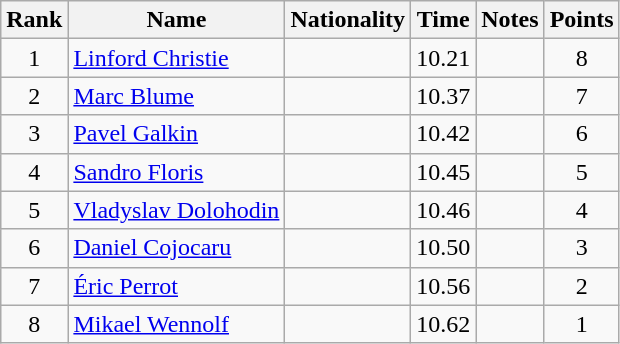<table class="wikitable sortable" style="text-align:center">
<tr>
<th>Rank</th>
<th>Name</th>
<th>Nationality</th>
<th>Time</th>
<th>Notes</th>
<th>Points</th>
</tr>
<tr>
<td>1</td>
<td align=left><a href='#'>Linford Christie</a></td>
<td align=left></td>
<td>10.21</td>
<td></td>
<td>8</td>
</tr>
<tr>
<td>2</td>
<td align=left><a href='#'>Marc Blume</a></td>
<td align=left></td>
<td>10.37</td>
<td></td>
<td>7</td>
</tr>
<tr>
<td>3</td>
<td align=left><a href='#'>Pavel Galkin</a></td>
<td align=left></td>
<td>10.42</td>
<td></td>
<td>6</td>
</tr>
<tr>
<td>4</td>
<td align=left><a href='#'>Sandro Floris</a></td>
<td align=left></td>
<td>10.45</td>
<td></td>
<td>5</td>
</tr>
<tr>
<td>5</td>
<td align=left><a href='#'>Vladyslav Dolohodin</a></td>
<td align=left></td>
<td>10.46</td>
<td></td>
<td>4</td>
</tr>
<tr>
<td>6</td>
<td align=left><a href='#'>Daniel Cojocaru</a></td>
<td align=left></td>
<td>10.50</td>
<td></td>
<td>3</td>
</tr>
<tr>
<td>7</td>
<td align=left><a href='#'>Éric Perrot</a></td>
<td align=left></td>
<td>10.56</td>
<td></td>
<td>2</td>
</tr>
<tr>
<td>8</td>
<td align=left><a href='#'>Mikael Wennolf</a></td>
<td align=left></td>
<td>10.62</td>
<td></td>
<td>1</td>
</tr>
</table>
